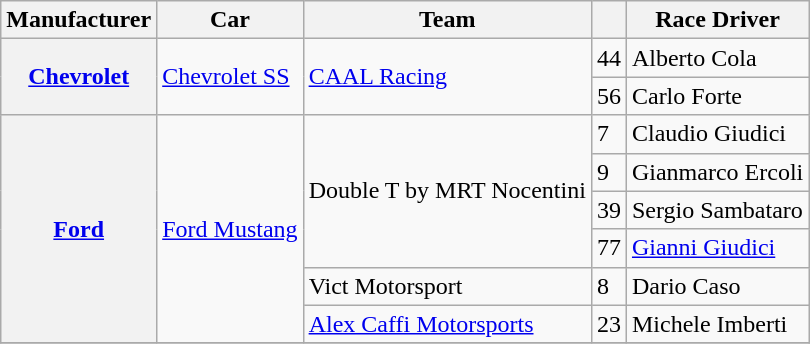<table class="wikitable">
<tr>
<th>Manufacturer</th>
<th>Car</th>
<th>Team</th>
<th></th>
<th>Race Driver</th>
</tr>
<tr>
<th rowspan=2><a href='#'>Chevrolet</a></th>
<td rowspan=2><a href='#'>Chevrolet SS</a></td>
<td rowspan=2> <a href='#'>CAAL Racing</a></td>
<td>44</td>
<td> Alberto Cola</td>
</tr>
<tr>
<td>56</td>
<td> Carlo Forte</td>
</tr>
<tr>
<th rowspan=6><a href='#'>Ford</a></th>
<td rowspan=6><a href='#'>Ford Mustang</a></td>
<td rowspan=4> Double T by MRT Nocentini</td>
<td>7</td>
<td> Claudio Giudici</td>
</tr>
<tr>
<td>9</td>
<td> Gianmarco Ercoli</td>
</tr>
<tr>
<td>39</td>
<td> Sergio Sambataro</td>
</tr>
<tr>
<td>77</td>
<td> <a href='#'>Gianni Giudici</a></td>
</tr>
<tr>
<td> Vict Motorsport</td>
<td>8</td>
<td> Dario Caso</td>
</tr>
<tr>
<td> <a href='#'>Alex Caffi Motorsports</a></td>
<td>23</td>
<td> Michele Imberti</td>
</tr>
<tr>
</tr>
</table>
